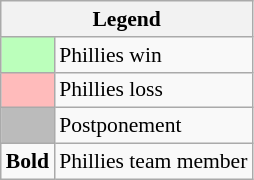<table class="wikitable" style="font-size:90%">
<tr>
<th colspan="2">Legend</th>
</tr>
<tr>
<td style="background:#bfb;"> </td>
<td>Phillies win</td>
</tr>
<tr>
<td style="background:#fbb;"> </td>
<td>Phillies loss</td>
</tr>
<tr>
<td style="background:#bbb;"> </td>
<td>Postponement</td>
</tr>
<tr>
<td><strong>Bold</strong></td>
<td>Phillies team member</td>
</tr>
</table>
